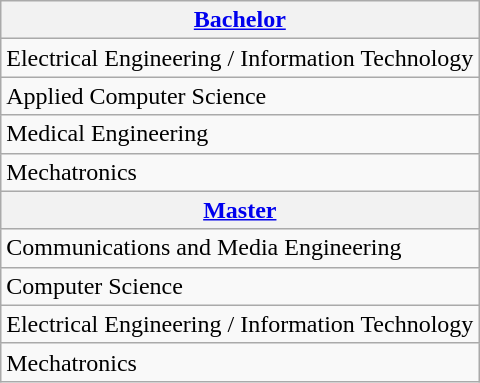<table class="wikitable sortable">
<tr class="backroundcolor5">
<th><a href='#'>Bachelor</a></th>
</tr>
<tr>
<td>Electrical Engineering / Information Technology</td>
</tr>
<tr>
<td>Applied Computer Science</td>
</tr>
<tr>
<td>Medical Engineering</td>
</tr>
<tr>
<td>Mechatronics</td>
</tr>
<tr>
<th><a href='#'>Master</a></th>
</tr>
<tr>
<td>Communications and Media Engineering</td>
</tr>
<tr>
<td>Computer Science</td>
</tr>
<tr>
<td>Electrical Engineering / Information Technology</td>
</tr>
<tr>
<td>Mechatronics</td>
</tr>
</table>
